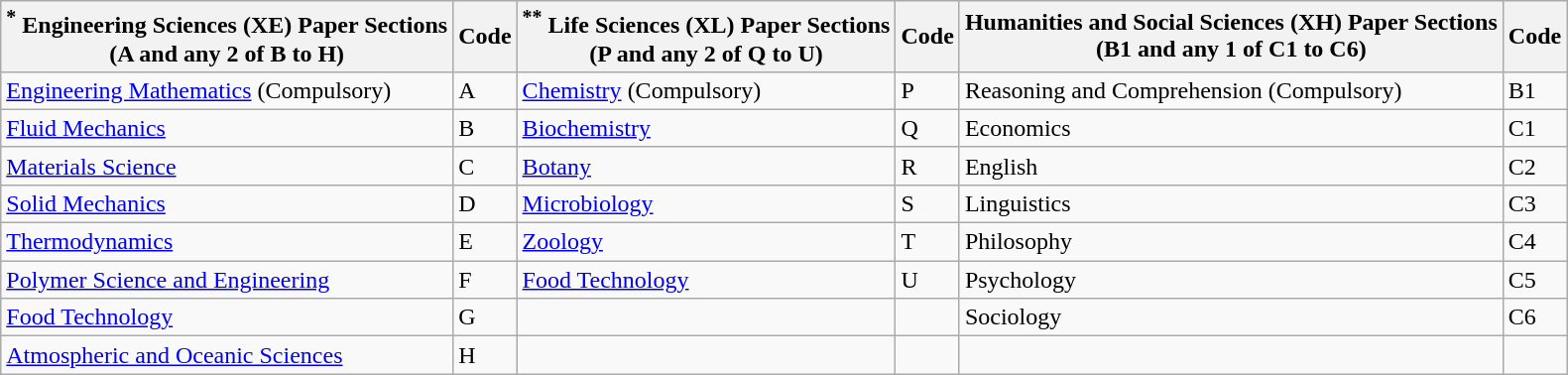<table class="wikitable">
<tr>
<th><sup>*</sup> Engineering Sciences (XE) Paper Sections <br> (A and any 2 of B to H)</th>
<th>Code</th>
<th><sup>**</sup> Life Sciences (XL) Paper Sections <br>(P and any 2 of Q to U)</th>
<th>Code</th>
<th>Humanities and Social Sciences (XH) Paper Sections<br>(B1 and any 1 of C1 to C6)</th>
<th>Code</th>
</tr>
<tr>
<td><a href='#'>Engineering Mathematics</a> (Compulsory)</td>
<td>A</td>
<td><a href='#'>Chemistry</a> (Compulsory)</td>
<td>P</td>
<td>Reasoning and Comprehension (Compulsory)</td>
<td>B1</td>
</tr>
<tr>
<td><a href='#'>Fluid Mechanics</a></td>
<td>B</td>
<td><a href='#'>Biochemistry</a></td>
<td>Q</td>
<td>Economics</td>
<td>C1</td>
</tr>
<tr>
<td><a href='#'>Materials Science</a></td>
<td>C</td>
<td><a href='#'>Botany</a></td>
<td>R</td>
<td>English</td>
<td>C2</td>
</tr>
<tr>
<td><a href='#'>Solid Mechanics</a></td>
<td>D</td>
<td><a href='#'>Microbiology</a></td>
<td>S</td>
<td>Linguistics</td>
<td>C3</td>
</tr>
<tr>
<td><a href='#'>Thermodynamics</a></td>
<td>E</td>
<td><a href='#'>Zoology</a></td>
<td>T</td>
<td>Philosophy</td>
<td>C4</td>
</tr>
<tr>
<td><a href='#'>Polymer Science and Engineering</a></td>
<td>F</td>
<td><a href='#'>Food Technology</a></td>
<td>U</td>
<td>Psychology</td>
<td>C5</td>
</tr>
<tr>
<td><a href='#'>Food Technology</a></td>
<td>G</td>
<td></td>
<td></td>
<td>Sociology</td>
<td>C6</td>
</tr>
<tr>
<td><a href='#'>Atmospheric and Oceanic Sciences</a></td>
<td>H</td>
<td></td>
<td></td>
<td></td>
<td></td>
</tr>
</table>
